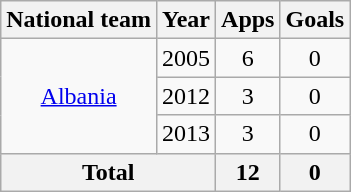<table class=wikitable style="text-align: center;">
<tr>
<th>National team</th>
<th>Year</th>
<th>Apps</th>
<th>Goals</th>
</tr>
<tr>
<td rowspan="3"><a href='#'>Albania</a></td>
<td>2005</td>
<td>6</td>
<td>0</td>
</tr>
<tr>
<td>2012</td>
<td>3</td>
<td>0</td>
</tr>
<tr>
<td>2013</td>
<td>3</td>
<td>0</td>
</tr>
<tr>
<th colspan="2">Total</th>
<th>12</th>
<th>0</th>
</tr>
</table>
